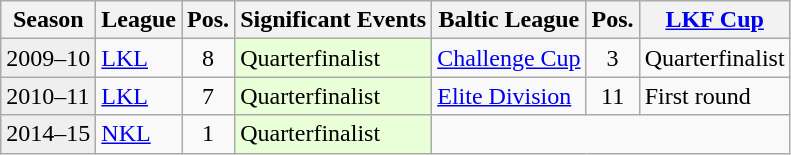<table class="wikitable">
<tr>
<th>Season</th>
<th>League</th>
<th>Pos.</th>
<th>Significant Events</th>
<th>Baltic League</th>
<th>Pos.</th>
<th><a href='#'>LKF Cup</a></th>
</tr>
<tr>
<td style="background:#efefef;">2009–10</td>
<td><a href='#'>LKL</a></td>
<td align="center">8</td>
<td style="background:#E8FFD8;">Quarterfinalist</td>
<td><a href='#'>Challenge Cup</a></td>
<td align="center">3</td>
<td>Quarterfinalist</td>
</tr>
<tr>
<td style="background:#efefef;">2010–11</td>
<td><a href='#'>LKL</a></td>
<td align="center">7</td>
<td style="background:#E8FFD8;">Quarterfinalist</td>
<td><a href='#'>Elite Division</a></td>
<td align="center">11</td>
<td>First round</td>
</tr>
<tr>
<td style="background:#efefef;">2014–15</td>
<td><a href='#'>NKL</a></td>
<td align="center">1</td>
<td style="background:#E8FFD8;">Quarterfinalist</td>
</tr>
</table>
